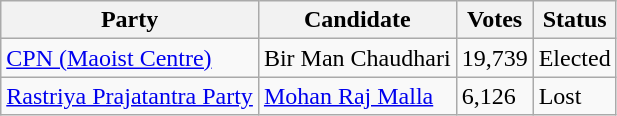<table class="wikitable">
<tr>
<th>Party</th>
<th>Candidate</th>
<th>Votes</th>
<th>Status</th>
</tr>
<tr>
<td><a href='#'>CPN (Maoist Centre)</a></td>
<td>Bir Man Chaudhari</td>
<td>19,739</td>
<td>Elected</td>
</tr>
<tr>
<td><a href='#'>Rastriya Prajatantra Party</a></td>
<td><a href='#'>Mohan Raj Malla</a></td>
<td>6,126</td>
<td>Lost</td>
</tr>
</table>
